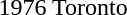<table>
<tr>
<td>1976 Toronto <br></td>
<td></td>
<td></td>
<td></td>
</tr>
</table>
